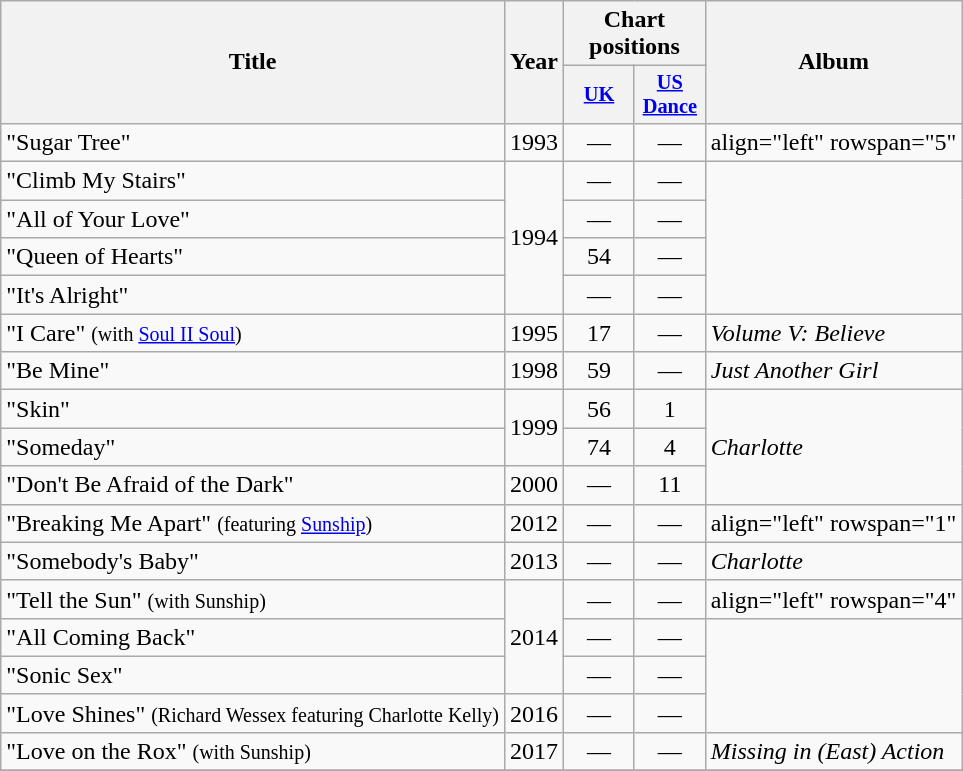<table class="wikitable">
<tr>
<th rowspan="2">Title</th>
<th scope="col" rowspan="2">Year</th>
<th scope="col" colspan="2">Chart positions</th>
<th scope="col" rowspan="2">Album</th>
</tr>
<tr>
<th style="width:3em;font-size:85%"><a href='#'>UK</a><br></th>
<th style="width:3em;font-size:85%"><a href='#'>US<br>Dance</a><br></th>
</tr>
<tr>
<td>"Sugar Tree"</td>
<td align="center" valign="center" rowspan="1">1993</td>
<td align="center">—</td>
<td align="center">—</td>
<td>align="left" rowspan="5" </td>
</tr>
<tr>
<td>"Climb My Stairs"</td>
<td align="center" valign="center" rowspan="4">1994</td>
<td align="center">—</td>
<td align="center">—</td>
</tr>
<tr>
<td>"All of Your Love"</td>
<td align="center">—</td>
<td align="center">—</td>
</tr>
<tr>
<td>"Queen of Hearts"</td>
<td align="center">54</td>
<td align="center">—</td>
</tr>
<tr>
<td>"It's Alright"</td>
<td align="center">—</td>
<td align="center">—</td>
</tr>
<tr>
<td>"I Care" <small>(with <a href='#'>Soul II Soul</a>)</small></td>
<td align="center" valign="center" rowspan="1">1995</td>
<td align="center">17</td>
<td align="center">—</td>
<td align="left" rowspan="1"><em>Volume V: Believe</em></td>
</tr>
<tr>
<td>"Be Mine"</td>
<td align="center" valign="center" rowspan="1">1998</td>
<td align="center">59</td>
<td align="center">—</td>
<td align="left" rowspan="1"><em>Just Another Girl</em></td>
</tr>
<tr>
<td>"Skin"</td>
<td align="center" valign="center" rowspan="2">1999</td>
<td align="center">56</td>
<td align="center">1</td>
<td align="left" rowspan="3"><em>Charlotte</em></td>
</tr>
<tr>
<td>"Someday"</td>
<td align="center">74</td>
<td align="center">4</td>
</tr>
<tr>
<td>"Don't Be Afraid of the Dark"</td>
<td align="center" valign="center" rowspan="1">2000</td>
<td align="center">—</td>
<td align="center">11</td>
</tr>
<tr>
<td>"Breaking Me Apart" <small>(featuring <a href='#'>Sunship</a>)</small></td>
<td align="center" valign="center" rowspan="1">2012</td>
<td align="center">—</td>
<td align="center">—</td>
<td>align="left" rowspan="1" </td>
</tr>
<tr>
<td>"Somebody's Baby"</td>
<td align="center" valign="center" rowspan="1">2013</td>
<td align="center">—</td>
<td align="center">—</td>
<td align="left" rowspan="1"><em>Charlotte</em></td>
</tr>
<tr>
<td>"Tell the Sun" <small>(with Sunship)</small></td>
<td align="center" valign="center" rowspan="3">2014</td>
<td align="center">—</td>
<td align="center">—</td>
<td>align="left" rowspan="4" </td>
</tr>
<tr>
<td>"All Coming Back"</td>
<td align="center">—</td>
<td align="center">—</td>
</tr>
<tr>
<td>"Sonic Sex"</td>
<td align="center">—</td>
<td align="center">—</td>
</tr>
<tr>
<td>"Love Shines" <small>(Richard Wessex featuring Charlotte Kelly)</small></td>
<td align="center" valign="center" rowspan="1">2016</td>
<td align="center">—</td>
<td align="center">—</td>
</tr>
<tr>
<td>"Love on the Rox" <small>(with Sunship)</small></td>
<td align="center" valign="center" rowspan="1">2017</td>
<td align="center">—</td>
<td align="center">—</td>
<td align="left" rowspan="1"><em>Missing in (East) Action</em></td>
</tr>
<tr>
</tr>
</table>
